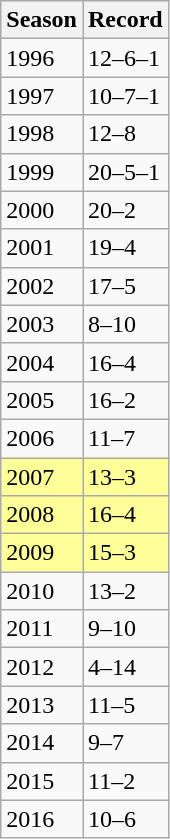<table class="wikitable">
<tr>
<th>Season</th>
<th>Record</th>
</tr>
<tr>
<td>1996</td>
<td>12–6–1</td>
</tr>
<tr>
<td>1997</td>
<td>10–7–1</td>
</tr>
<tr>
<td>1998</td>
<td>12–8</td>
</tr>
<tr>
<td>1999</td>
<td>20–5–1</td>
</tr>
<tr>
<td>2000</td>
<td>20–2</td>
</tr>
<tr>
<td>2001</td>
<td>19–4</td>
</tr>
<tr>
<td>2002</td>
<td>17–5</td>
</tr>
<tr>
<td>2003</td>
<td>8–10</td>
</tr>
<tr>
<td>2004</td>
<td>16–4</td>
</tr>
<tr>
<td>2005</td>
<td>16–2</td>
</tr>
<tr>
<td>2006</td>
<td>11–7</td>
</tr>
<tr style="background:#ff9;">
<td>2007</td>
<td style="background:#ff9;">13–3</td>
</tr>
<tr style="background:#ff9;">
<td>2008</td>
<td style="background:#ff9;">16–4</td>
</tr>
<tr style="background:#ff9;">
<td>2009</td>
<td style="background:#ff9;">15–3</td>
</tr>
<tr>
<td>2010</td>
<td>13–2</td>
</tr>
<tr>
<td>2011</td>
<td>9–10</td>
</tr>
<tr>
<td>2012</td>
<td>4–14</td>
</tr>
<tr>
<td>2013</td>
<td>11–5</td>
</tr>
<tr>
<td>2014</td>
<td>9–7</td>
</tr>
<tr>
<td>2015</td>
<td>11–2</td>
</tr>
<tr>
<td>2016</td>
<td>10–6</td>
</tr>
</table>
